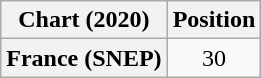<table class="wikitable plainrowheaders" style="text-align:center">
<tr>
<th scope="col">Chart (2020)</th>
<th scope="col">Position</th>
</tr>
<tr>
<th scope="row">France (SNEP)</th>
<td>30</td>
</tr>
</table>
